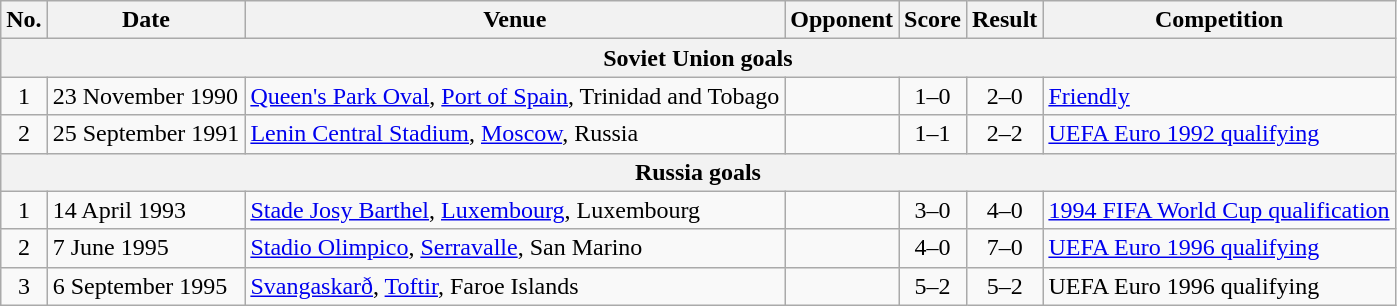<table class="wikitable sortable">
<tr>
<th scope="col">No.</th>
<th scope="col">Date</th>
<th scope="col">Venue</th>
<th scope="col">Opponent</th>
<th scope="col">Score</th>
<th scope="col">Result</th>
<th scope="col">Competition</th>
</tr>
<tr>
<th colspan="7">Soviet Union goals</th>
</tr>
<tr>
<td align="center">1</td>
<td>23 November 1990</td>
<td><a href='#'>Queen's Park Oval</a>, <a href='#'>Port of Spain</a>, Trinidad and Tobago</td>
<td></td>
<td align="center">1–0</td>
<td align="center">2–0</td>
<td><a href='#'>Friendly</a></td>
</tr>
<tr>
<td align="center">2</td>
<td>25 September 1991</td>
<td><a href='#'>Lenin Central Stadium</a>, <a href='#'>Moscow</a>, Russia</td>
<td></td>
<td align="center">1–1</td>
<td align="center">2–2</td>
<td><a href='#'>UEFA Euro 1992 qualifying</a></td>
</tr>
<tr>
<th colspan="7">Russia goals</th>
</tr>
<tr>
<td align="center">1</td>
<td>14 April 1993</td>
<td><a href='#'>Stade Josy Barthel</a>, <a href='#'>Luxembourg</a>, Luxembourg</td>
<td></td>
<td align="center">3–0</td>
<td align="center">4–0</td>
<td><a href='#'>1994 FIFA World Cup qualification</a></td>
</tr>
<tr>
<td align="center">2</td>
<td>7 June 1995</td>
<td><a href='#'>Stadio Olimpico</a>, <a href='#'>Serravalle</a>, San Marino</td>
<td></td>
<td align="center">4–0</td>
<td align="center">7–0</td>
<td><a href='#'>UEFA Euro 1996 qualifying</a></td>
</tr>
<tr>
<td align="center">3</td>
<td>6 September 1995</td>
<td><a href='#'>Svangaskarð</a>, <a href='#'>Toftir</a>, Faroe Islands</td>
<td></td>
<td align="center">5–2</td>
<td align="center">5–2</td>
<td>UEFA Euro 1996 qualifying</td>
</tr>
</table>
